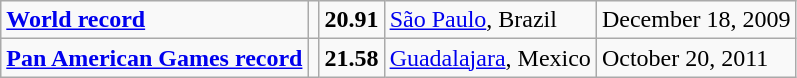<table class="wikitable">
<tr>
<td><strong><a href='#'>World record</a></strong></td>
<td></td>
<td><strong>20.91</strong></td>
<td><a href='#'>São Paulo</a>, Brazil</td>
<td>December 18, 2009</td>
</tr>
<tr>
<td><strong><a href='#'>Pan American Games record</a></strong></td>
<td></td>
<td><strong>21.58</strong></td>
<td><a href='#'>Guadalajara</a>, Mexico</td>
<td>October 20, 2011</td>
</tr>
</table>
